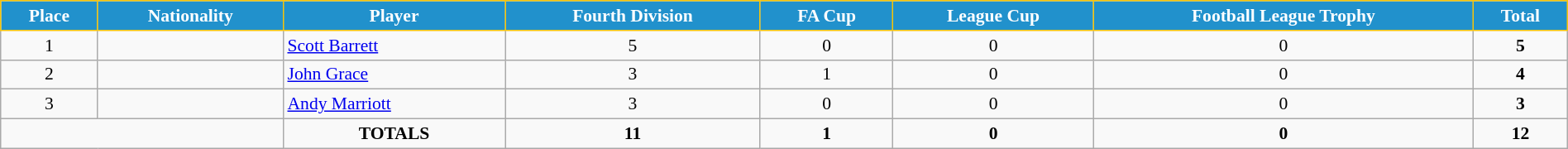<table class="wikitable" style="text-align:center; font-size:90%; width:100%;">
<tr>
<th style="background:#2191CC; color:white; border:1px solid #F7C408; text-align:center;">Place</th>
<th style="background:#2191CC; color:white; border:1px solid #F7C408; text-align:center;">Nationality</th>
<th style="background:#2191CC; color:white; border:1px solid #F7C408; text-align:center;">Player</th>
<th style="background:#2191CC; color:white; border:1px solid #F7C408; text-align:center;">Fourth Division</th>
<th style="background:#2191CC; color:white; border:1px solid #F7C408; text-align:center;">FA Cup</th>
<th style="background:#2191CC; color:white; border:1px solid #F7C408; text-align:center;">League Cup</th>
<th style="background:#2191CC; color:white; border:1px solid #F7C408; text-align:center;">Football League Trophy</th>
<th style="background:#2191CC; color:white; border:1px solid #F7C408; text-align:center;">Total</th>
</tr>
<tr>
<td>1</td>
<td></td>
<td align="left"><a href='#'>Scott Barrett</a></td>
<td>5</td>
<td>0</td>
<td>0</td>
<td>0</td>
<td><strong>5</strong></td>
</tr>
<tr>
<td>2</td>
<td></td>
<td align="left"><a href='#'>John Grace</a></td>
<td>3</td>
<td>1</td>
<td>0</td>
<td>0</td>
<td><strong>4</strong></td>
</tr>
<tr>
<td>3</td>
<td></td>
<td align="left"><a href='#'>Andy Marriott</a></td>
<td>3</td>
<td>0</td>
<td>0</td>
<td>0</td>
<td><strong>3</strong></td>
</tr>
<tr>
<td colspan="2"></td>
<td><strong>TOTALS</strong></td>
<td><strong>11</strong></td>
<td><strong>1</strong></td>
<td><strong>0</strong></td>
<td><strong>0</strong></td>
<td><strong>12</strong></td>
</tr>
</table>
